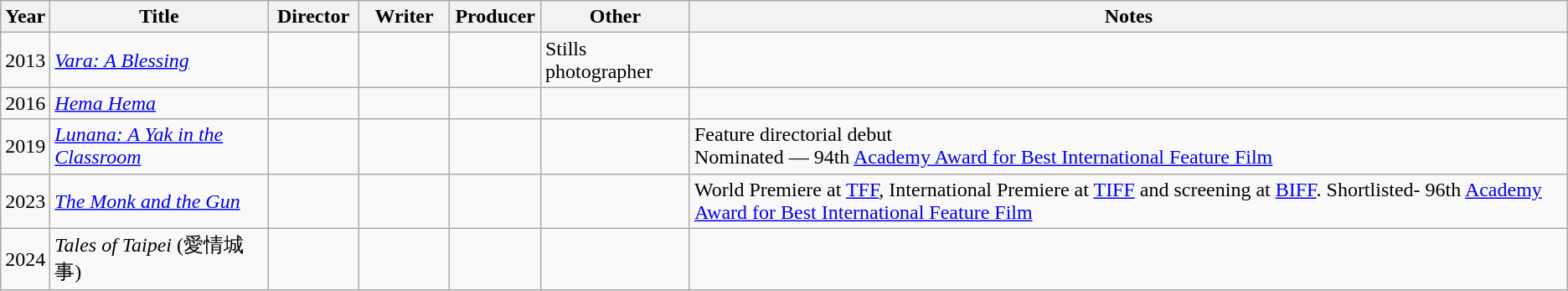<table class="wikitable sortable">
<tr>
<th>Year</th>
<th>Title</th>
<th width="65">Director</th>
<th width="65">Writer</th>
<th width="65">Producer</th>
<th>Other</th>
<th>Notes</th>
</tr>
<tr>
<td>2013</td>
<td><em><a href='#'>Vara: A Blessing</a></em></td>
<td></td>
<td></td>
<td></td>
<td>Stills photographer</td>
<td></td>
</tr>
<tr>
<td>2016</td>
<td><em><a href='#'>Hema Hema</a></em></td>
<td></td>
<td></td>
<td></td>
<td></td>
<td></td>
</tr>
<tr>
<td>2019</td>
<td><em><a href='#'>Lunana: A Yak in the Classroom</a></em></td>
<td></td>
<td></td>
<td></td>
<td></td>
<td>Feature directorial debut <br> Nominated — 94th <a href='#'>Academy Award for Best International Feature Film</a></td>
</tr>
<tr>
<td>2023</td>
<td><em><a href='#'>The Monk and the Gun</a></em></td>
<td></td>
<td></td>
<td></td>
<td></td>
<td>World Premiere at <a href='#'>TFF</a>, International Premiere at <a href='#'>TIFF</a> and screening at <a href='#'>BIFF</a>. Shortlisted- 96th <a href='#'>Academy Award for Best International Feature Film</a></td>
</tr>
<tr>
<td>2024</td>
<td><em>Tales of Taipei</em> (愛情城事)</td>
<td></td>
<td></td>
<td></td>
<td></td>
<td></td>
</tr>
</table>
